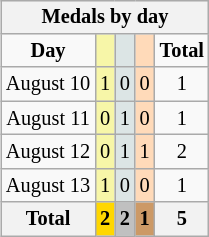<table class="wikitable" style="font-size:85%; float:right">
<tr align=center>
<th colspan=7><strong>Medals by day</strong></th>
</tr>
<tr align=center>
<td><strong>Day</strong></td>
<td style="background:#f7f6a8;"></td>
<td style="background:#dce5e5;"></td>
<td style="background:#ffdab9;"></td>
<td><strong>Total</strong></td>
</tr>
<tr align=center>
<td>August 10</td>
<td style="background:#f7f6a8;">1</td>
<td style="background:#dce5e5;">0</td>
<td style="background:#ffdab9;">0</td>
<td>1</td>
</tr>
<tr align=center>
<td>August 11</td>
<td style="background:#f7f6a8;">0</td>
<td style="background:#dce5e5;">1</td>
<td style="background:#ffdab9;">0</td>
<td>1</td>
</tr>
<tr align=center>
<td>August 12</td>
<td style="background:#f7f6a8;">0</td>
<td style="background:#dce5e5;">1</td>
<td style="background:#ffdab9;">1</td>
<td>2</td>
</tr>
<tr align=center>
<td>August 13</td>
<td style="background:#f7f6a8;">1</td>
<td style="background:#dce5e5;">0</td>
<td style="background:#ffdab9;">0</td>
<td>1</td>
</tr>
<tr align=center>
<th><strong>Total</strong></th>
<th style="background:gold;"><strong>2</strong></th>
<th style="background:silver;"><strong>2</strong></th>
<th style="background:#c96;"><strong>1</strong></th>
<th><strong>5</strong></th>
</tr>
</table>
